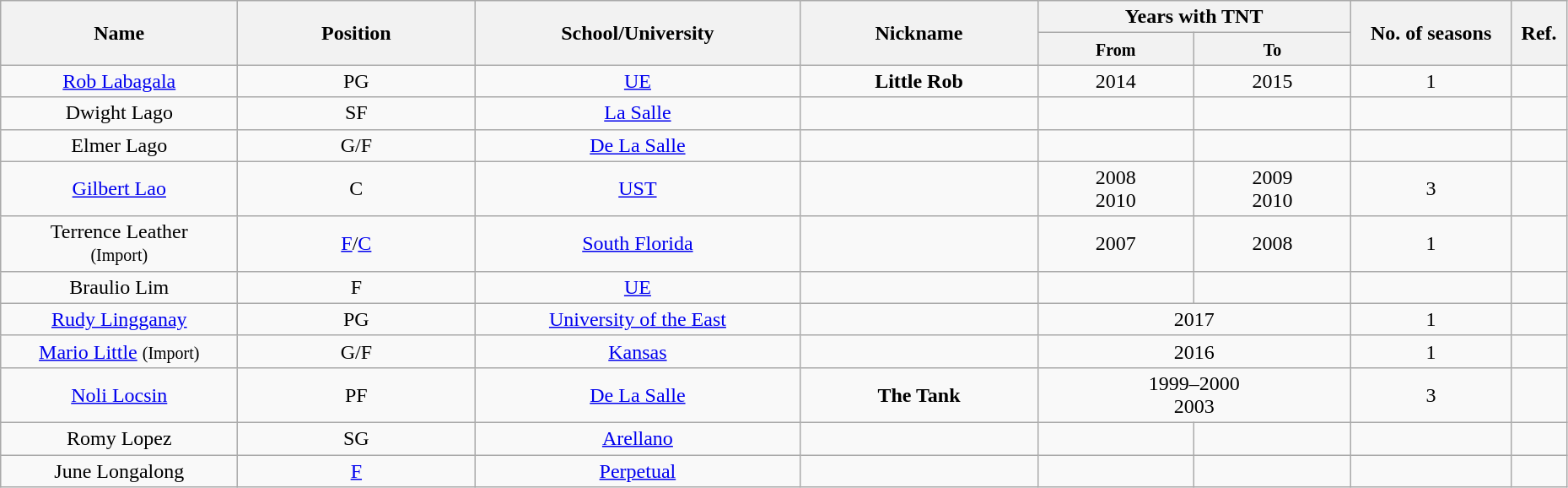<table class="wikitable sortable" style="text-align:center" width="98%">
<tr>
<th style="width:180px;" rowspan="2">Name</th>
<th style="width:180px;" rowspan="2">Position</th>
<th style="width:250px;" rowspan="2">School/University</th>
<th style="width:180px;" rowspan="2">Nickname</th>
<th style="width:180px; text-align:center;" colspan="2">Years with TNT</th>
<th rowspan="2">No. of seasons</th>
<th rowspan="2"; class=unsortable>Ref.</th>
</tr>
<tr>
<th style="width:10%; text-align:center;"><small>From</small></th>
<th style="width:10%; text-align:center;"><small>To</small></th>
</tr>
<tr>
<td><a href='#'>Rob Labagala</a></td>
<td align=center>PG</td>
<td><a href='#'>UE</a></td>
<td align=center><strong>Little Rob</strong></td>
<td align=center>2014</td>
<td>2015</td>
<td>1</td>
<td></td>
</tr>
<tr>
<td>Dwight Lago</td>
<td align=center>SF</td>
<td><a href='#'>La Salle</a></td>
<td align=center></td>
<td align=center></td>
<td></td>
<td></td>
<td></td>
</tr>
<tr>
<td>Elmer Lago</td>
<td align=center>G/F</td>
<td><a href='#'>De La Salle</a></td>
<td align=center></td>
<td align=center></td>
<td></td>
<td></td>
<td></td>
</tr>
<tr>
<td><a href='#'>Gilbert Lao</a></td>
<td align=center>C</td>
<td><a href='#'>UST</a></td>
<td align=center></td>
<td align=center>2008<br>2010</td>
<td>2009<br>2010</td>
<td>3</td>
<td></td>
</tr>
<tr>
<td>Terrence Leather<br><small>(Import)</small></td>
<td align=center><a href='#'>F</a>/<a href='#'>C</a></td>
<td><a href='#'>South Florida</a></td>
<td align=center></td>
<td align=center>2007</td>
<td>2008</td>
<td>1</td>
<td></td>
</tr>
<tr>
<td>Braulio Lim</td>
<td align=center>F</td>
<td><a href='#'>UE</a></td>
<td align=center></td>
<td align=center></td>
<td></td>
<td></td>
<td></td>
</tr>
<tr>
<td><a href='#'>Rudy Lingganay</a></td>
<td align=center>PG</td>
<td><a href='#'>University of the East</a></td>
<td align=center></td>
<td colspan="2" align="center">2017</td>
<td>1</td>
<td></td>
</tr>
<tr>
<td><a href='#'>Mario Little</a> <small>(Import)</small></td>
<td align=center>G/F</td>
<td><a href='#'>Kansas</a></td>
<td align=center></td>
<td colspan="2" align="center">2016</td>
<td>1</td>
<td></td>
</tr>
<tr>
<td><a href='#'>Noli Locsin</a></td>
<td align=center>PF</td>
<td><a href='#'>De La Salle</a></td>
<td align=center><strong>The Tank</strong></td>
<td colspan="2" align="center">1999–2000<br>2003</td>
<td>3</td>
<td></td>
</tr>
<tr>
<td>Romy Lopez</td>
<td align=center>SG</td>
<td><a href='#'>Arellano</a></td>
<td align=center></td>
<td align=center></td>
<td></td>
<td></td>
<td></td>
</tr>
<tr>
<td>June Longalong</td>
<td align=center><a href='#'>F</a></td>
<td><a href='#'>Perpetual</a></td>
<td align=center></td>
<td align=center></td>
<td></td>
<td></td>
<td></td>
</tr>
</table>
